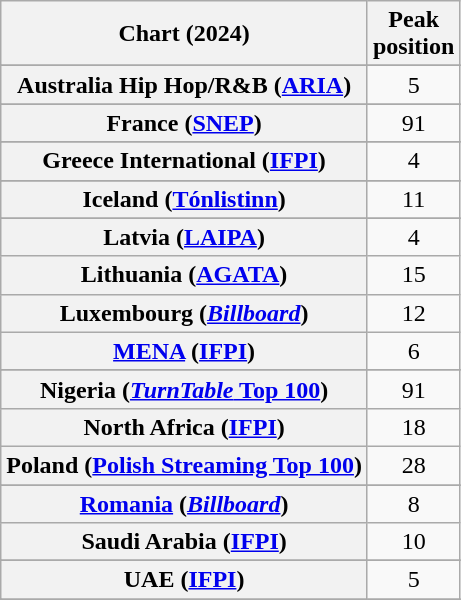<table class="wikitable sortable plainrowheaders" style="text-align:center">
<tr>
<th scope="col">Chart (2024)</th>
<th scope="col">Peak<br>position</th>
</tr>
<tr>
</tr>
<tr>
<th scope="row">Australia Hip Hop/R&B (<a href='#'>ARIA</a>)</th>
<td>5</td>
</tr>
<tr>
</tr>
<tr>
</tr>
<tr>
</tr>
<tr>
<th scope="row">France (<a href='#'>SNEP</a>)</th>
<td>91</td>
</tr>
<tr>
</tr>
<tr>
</tr>
<tr>
<th scope="row">Greece International (<a href='#'>IFPI</a>)</th>
<td>4</td>
</tr>
<tr>
</tr>
<tr>
<th scope="row">Iceland (<a href='#'>Tónlistinn</a>)</th>
<td>11</td>
</tr>
<tr>
</tr>
<tr>
<th scope="row">Latvia (<a href='#'>LAIPA</a>)</th>
<td>4</td>
</tr>
<tr>
<th scope="row">Lithuania (<a href='#'>AGATA</a>)</th>
<td>15</td>
</tr>
<tr>
<th scope="row">Luxembourg (<em><a href='#'>Billboard</a></em>)</th>
<td>12</td>
</tr>
<tr>
<th scope="row"><a href='#'>MENA</a> (<a href='#'>IFPI</a>)</th>
<td>6</td>
</tr>
<tr>
</tr>
<tr>
</tr>
<tr>
<th scope="row">Nigeria (<a href='#'><em>TurnTable</em> Top 100</a>)</th>
<td>91</td>
</tr>
<tr>
<th scope="row">North Africa (<a href='#'>IFPI</a>)</th>
<td>18</td>
</tr>
<tr>
<th scope="row">Poland (<a href='#'>Polish Streaming Top 100</a>)</th>
<td>28</td>
</tr>
<tr>
</tr>
<tr>
<th scope="row"><a href='#'>Romania</a> (<em><a href='#'>Billboard</a></em>)</th>
<td>8</td>
</tr>
<tr>
<th scope="row">Saudi Arabia (<a href='#'>IFPI</a>)</th>
<td>10</td>
</tr>
<tr>
</tr>
<tr>
</tr>
<tr>
</tr>
<tr>
<th scope="row">UAE (<a href='#'>IFPI</a>)</th>
<td>5</td>
</tr>
<tr>
</tr>
<tr>
</tr>
<tr>
</tr>
<tr>
</tr>
</table>
